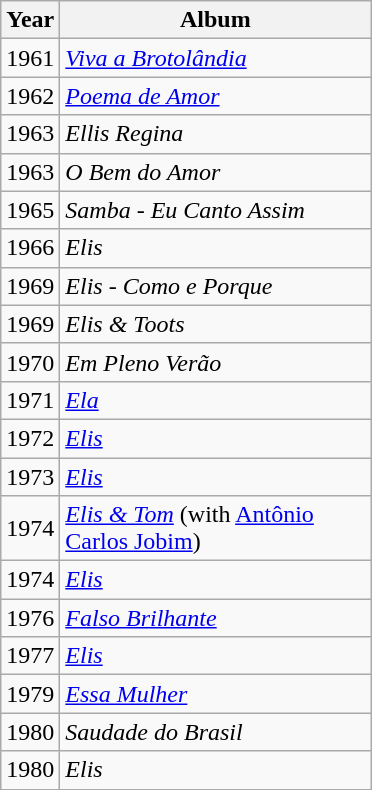<table class="sortable wikitable">
<tr>
<th>Year</th>
<th width="200">Album</th>
</tr>
<tr>
<td>1961</td>
<td><em><a href='#'>Viva a Brotolândia</a></em></td>
</tr>
<tr>
<td>1962</td>
<td><em><a href='#'>Poema de Amor</a></em></td>
</tr>
<tr>
<td>1963</td>
<td><em>Ellis Regina </em></td>
</tr>
<tr>
<td>1963</td>
<td><em>O Bem do Amor</em></td>
</tr>
<tr>
<td>1965</td>
<td><em>Samba - Eu Canto Assim</em></td>
</tr>
<tr>
<td>1966</td>
<td><em>Elis </em></td>
</tr>
<tr>
<td>1969</td>
<td><em>Elis - Como e Porque</em></td>
</tr>
<tr>
<td>1969</td>
<td><em>Elis & Toots</em></td>
</tr>
<tr>
<td>1970</td>
<td><em>Em Pleno Verão</em></td>
</tr>
<tr>
<td>1971</td>
<td><em><a href='#'>Ela</a></em></td>
</tr>
<tr>
<td>1972</td>
<td><em><a href='#'>Elis</a></em></td>
</tr>
<tr>
<td>1973</td>
<td><em><a href='#'>Elis</a></em></td>
</tr>
<tr>
<td>1974</td>
<td><em><a href='#'>Elis & Tom</a></em> (with <a href='#'>Antônio Carlos Jobim</a>)</td>
</tr>
<tr>
<td>1974</td>
<td><em><a href='#'>Elis</a></em></td>
</tr>
<tr>
<td>1976</td>
<td><em><a href='#'>Falso Brilhante</a></em></td>
</tr>
<tr>
<td>1977</td>
<td><em><a href='#'>Elis</a></em></td>
</tr>
<tr>
<td>1979</td>
<td><em><a href='#'>Essa Mulher</a></em></td>
</tr>
<tr>
<td>1980</td>
<td><em>Saudade do Brasil</em></td>
</tr>
<tr>
<td>1980</td>
<td><em>Elis</em></td>
</tr>
<tr>
</tr>
</table>
